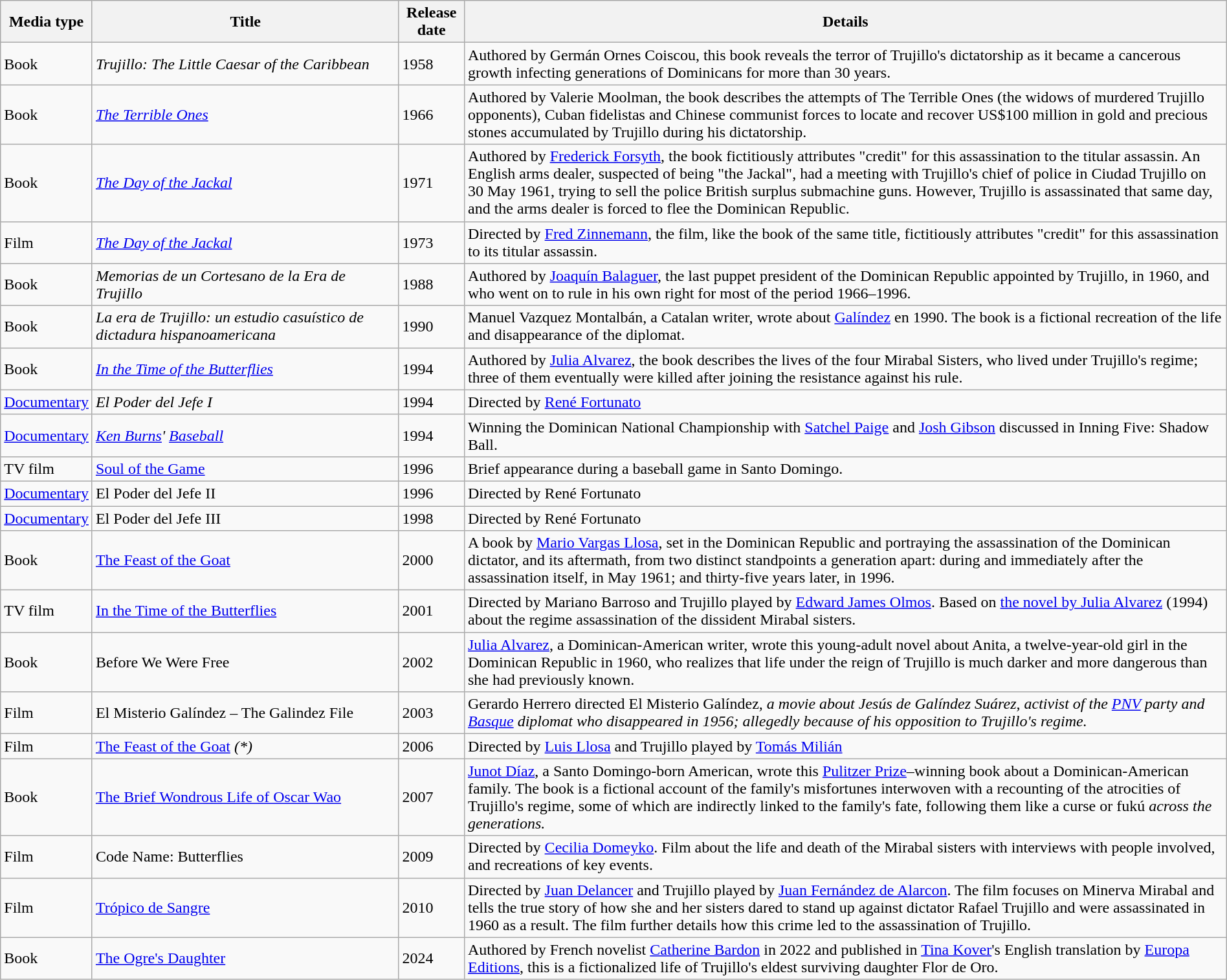<table class="wikitable sortable" style="width:100%;">
<tr>
<th width=5%>Media type</th>
<th width=25%>Title</th>
<th>Release date</th>
<th class=unsortable>Details</th>
</tr>
<tr>
<td>Book</td>
<td><em>Trujillo: The Little Caesar of the Caribbean</em></td>
<td>1958</td>
<td>Authored by Germán Ornes Coiscou, this book reveals the terror of Trujillo's dictatorship as it became a cancerous growth infecting generations of Dominicans for more than 30 years.</td>
</tr>
<tr>
<td>Book</td>
<td><em><a href='#'>The Terrible Ones</a></em></td>
<td>1966</td>
<td>Authored by Valerie Moolman, the book describes the attempts of The Terrible Ones (the widows of murdered Trujillo opponents), Cuban fidelistas and Chinese communist forces to locate and recover US$100 million in gold and precious stones accumulated by Trujillo during his dictatorship.</td>
</tr>
<tr>
<td>Book</td>
<td><em><a href='#'>The Day of the Jackal</a></em></td>
<td>1971</td>
<td>Authored by <a href='#'>Frederick Forsyth</a>, the book fictitiously attributes "credit" for this assassination to the titular assassin. An English arms dealer, suspected of being "the Jackal", had a meeting with Trujillo's chief of police in Ciudad Trujillo on 30 May 1961, trying to sell the police British surplus submachine guns. However, Trujillo is assassinated that same day, and the arms dealer is forced to flee the Dominican Republic.</td>
</tr>
<tr>
<td>Film</td>
<td><em><a href='#'>The Day of the Jackal</a></em></td>
<td>1973</td>
<td>Directed by <a href='#'>Fred Zinnemann</a>, the film, like the book of the same title, fictitiously attributes "credit" for this assassination to its titular assassin.</td>
</tr>
<tr>
<td>Book</td>
<td><em>Memorias de un Cortesano de la Era de Trujillo</em></td>
<td>1988</td>
<td>Authored by <a href='#'>Joaquín Balaguer</a>, the last puppet president of the Dominican Republic appointed by Trujillo, in 1960, and who went on to rule in his own right for most of the period 1966–1996.</td>
</tr>
<tr>
<td>Book</td>
<td><em>La era de Trujillo: un estudio casuístico de dictadura hispanoamericana</em></td>
<td>1990</td>
<td>Manuel Vazquez Montalbán, a Catalan writer, wrote about <a href='#'>Galíndez</a> en 1990. The book is a fictional recreation of the life and disappearance of the diplomat.</td>
</tr>
<tr>
<td>Book</td>
<td><em><a href='#'>In the Time of the Butterflies</a></em></td>
<td>1994</td>
<td>Authored by <a href='#'>Julia Alvarez</a>, the book describes the lives of the four Mirabal Sisters, who lived under Trujillo's regime; three of them eventually were killed after joining the resistance against his rule.</td>
</tr>
<tr>
<td><a href='#'>Documentary</a></td>
<td><em>El Poder del Jefe I</em></td>
<td>1994</td>
<td>Directed by <a href='#'>René Fortunato</a></td>
</tr>
<tr>
<td><a href='#'>Documentary</a></td>
<td><em><a href='#'>Ken Burns</a>' <a href='#'>Baseball</a></td>
<td>1994</td>
<td>Winning the Dominican National Championship with <a href='#'>Satchel Paige</a> and <a href='#'>Josh Gibson</a> discussed in Inning Five: Shadow Ball.</td>
</tr>
<tr>
<td>TV film</td>
<td></em><a href='#'>Soul of the Game</a><em></td>
<td>1996</td>
<td>Brief appearance during a baseball game in Santo Domingo.</td>
</tr>
<tr>
<td><a href='#'>Documentary</a></td>
<td></em>El Poder del Jefe II<em></td>
<td>1996</td>
<td>Directed by René Fortunato</td>
</tr>
<tr>
<td><a href='#'>Documentary</a></td>
<td></em>El Poder del Jefe III<em></td>
<td>1998</td>
<td>Directed by René Fortunato</td>
</tr>
<tr>
<td>Book</td>
<td></em><a href='#'>The Feast of the Goat</a><em></td>
<td>2000</td>
<td>A book by <a href='#'>Mario Vargas Llosa</a>, set in the Dominican Republic and portraying the assassination of the Dominican dictator, and its aftermath, from two distinct standpoints a generation apart: during and immediately after the assassination itself, in May 1961; and thirty-five years later, in 1996.</td>
</tr>
<tr>
<td>TV film</td>
<td></em><a href='#'>In the Time of the Butterflies</a><em></td>
<td>2001</td>
<td>Directed by Mariano Barroso and Trujillo played by <a href='#'>Edward James Olmos</a>. Based on <a href='#'>the novel by Julia Alvarez</a> (1994) about the regime assassination of the dissident Mirabal sisters.</td>
</tr>
<tr>
<td>Book</td>
<td></em>Before We Were Free<em></td>
<td>2002</td>
<td><a href='#'>Julia Alvarez</a>, a Dominican-American writer, wrote this young-adult novel about Anita, a twelve-year-old girl in the Dominican Republic in 1960, who realizes that life under the reign of Trujillo is much darker and more dangerous than she had previously known.</td>
</tr>
<tr>
<td>Film</td>
<td></em>El Misterio Galíndez – The Galindez File<em></td>
<td>2003</td>
<td>Gerardo Herrero directed </em>El Misterio Galíndez<em>, a movie about Jesús de Galíndez Suárez, activist of the <a href='#'>PNV</a> party and <a href='#'>Basque</a> diplomat who disappeared in 1956; allegedly because of his opposition to Trujillo's regime.</td>
</tr>
<tr>
<td>Film</td>
<td></em><a href='#'>The Feast of the Goat</a><em> (*)</td>
<td>2006</td>
<td>Directed by <a href='#'>Luis Llosa</a> and Trujillo played by <a href='#'>Tomás Milián</a></td>
</tr>
<tr>
<td>Book</td>
<td></em><a href='#'>The Brief Wondrous Life of Oscar Wao</a><em></td>
<td>2007</td>
<td><a href='#'>Junot Díaz</a>, a Santo Domingo-born American, wrote this <a href='#'>Pulitzer Prize</a>–winning book about a Dominican-American family. The book is a fictional account of the family's misfortunes interwoven with a recounting of the atrocities of Trujillo's regime, some of which are indirectly linked to the family's fate, following them like a curse or </em>fukú<em> across the generations.</td>
</tr>
<tr>
<td>Film</td>
<td></em>Code Name: Butterflies<em></td>
<td>2009</td>
<td>Directed by <a href='#'>Cecilia Domeyko</a>. Film about the life and death of the Mirabal sisters with interviews with people involved, and recreations of key events.</td>
</tr>
<tr>
<td>Film</td>
<td></em><a href='#'>Trópico de Sangre</a><em></td>
<td>2010</td>
<td>Directed by <a href='#'>Juan Delancer</a> and Trujillo played by <a href='#'>Juan Fernández de Alarcon</a>. The film focuses on Minerva Mirabal and tells the true story of how she and her sisters dared to stand up against dictator Rafael Trujillo and were assassinated in 1960 as a result. The film further details how this crime led to the assassination of Trujillo.</td>
</tr>
<tr>
<td>Book</td>
<td></em><a href='#'>The Ogre's Daughter</a><em></td>
<td>2024</td>
<td>Authored by French novelist <a href='#'>Catherine Bardon</a> in 2022 and published in <a href='#'>Tina Kover</a>'s English translation by <a href='#'>Europa Editions</a>, this is a fictionalized life of Trujillo's eldest surviving daughter Flor de Oro.</td>
</tr>
</table>
